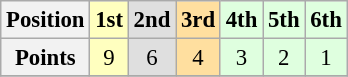<table class="wikitable" style="font-size: 95%; text-align: center">
<tr style="font-weight: bold">
<th>Position</th>
<td style="background: #ffffbf">1st</td>
<td style="background: #dfdfdf">2nd</td>
<td style="background: #ffdf9f">3rd</td>
<td style="background: #dfffdf">4th</td>
<td style="background: #dfffdf">5th</td>
<td style="background: #dfffdf">6th</td>
</tr>
<tr>
<th>Points</th>
<td style="background: #ffffbf">9</td>
<td style="background: #dfdfdf">6</td>
<td style="background: #ffdf9f">4</td>
<td style="background: #dfffdf">3</td>
<td style="background: #dfffdf">2</td>
<td style="background: #dfffdf">1</td>
</tr>
<tr>
</tr>
</table>
